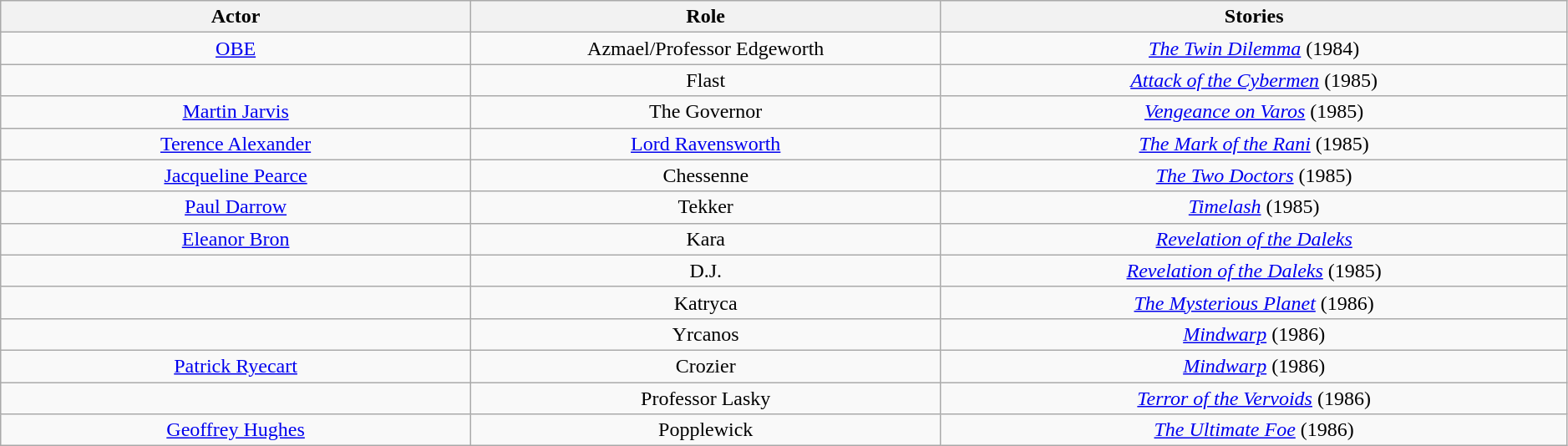<table class="wikitable plainrowheaders sortable" style="text-align:center; width:99%;">
<tr>
<th style="width:30%;">Actor</th>
<th scope="col" style="width:30%;">Role</th>
<th scope="col" style="width:40%;">Stories</th>
</tr>
<tr>
<td> <a href='#'>OBE</a></td>
<td>Azmael/Professor Edgeworth</td>
<td data-sort-value="136"><em><a href='#'>The Twin Dilemma</a></em> (1984)</td>
</tr>
<tr>
<td></td>
<td>Flast</td>
<td data-sort-value="137"><em><a href='#'>Attack of the Cybermen</a></em> (1985)</td>
</tr>
<tr>
<td><a href='#'>Martin Jarvis</a></td>
<td>The Governor</td>
<td><em><a href='#'>Vengeance on Varos</a></em> (1985)</td>
</tr>
<tr>
<td><a href='#'>Terence Alexander</a></td>
<td><a href='#'>Lord Ravensworth</a></td>
<td><em><a href='#'>The Mark of the Rani</a></em> (1985)</td>
</tr>
<tr>
<td><a href='#'>Jacqueline Pearce</a></td>
<td>Chessenne</td>
<td><em><a href='#'>The Two Doctors</a></em> (1985)</td>
</tr>
<tr>
<td><a href='#'>Paul Darrow</a></td>
<td>Tekker</td>
<td><em><a href='#'>Timelash</a></em> (1985)</td>
</tr>
<tr>
<td><a href='#'>Eleanor Bron</a></td>
<td>Kara</td>
<td><em><a href='#'>Revelation of the Daleks</a></em></td>
</tr>
<tr>
<td></td>
<td>D.J.</td>
<td data-sort-value="142"><em><a href='#'>Revelation of the Daleks</a></em> (1985)</td>
</tr>
<tr>
<td></td>
<td>Katryca</td>
<td data-sort-value="143a"><em><a href='#'>The Mysterious Planet</a></em> (1986)</td>
</tr>
<tr>
<td></td>
<td>Yrcanos</td>
<td data-sort-value="143b"><em><a href='#'>Mindwarp</a></em> (1986)</td>
</tr>
<tr>
<td><a href='#'>Patrick Ryecart</a></td>
<td>Crozier</td>
<td data-sort-value="143b"><em><a href='#'>Mindwarp</a></em> (1986)</td>
</tr>
<tr>
<td></td>
<td>Professor Lasky</td>
<td data-sort-value="143c"><em><a href='#'>Terror of the Vervoids</a></em> (1986)</td>
</tr>
<tr>
<td><a href='#'>Geoffrey Hughes</a></td>
<td>Popplewick</td>
<td><em><a href='#'>The Ultimate Foe</a></em> (1986)</td>
</tr>
</table>
